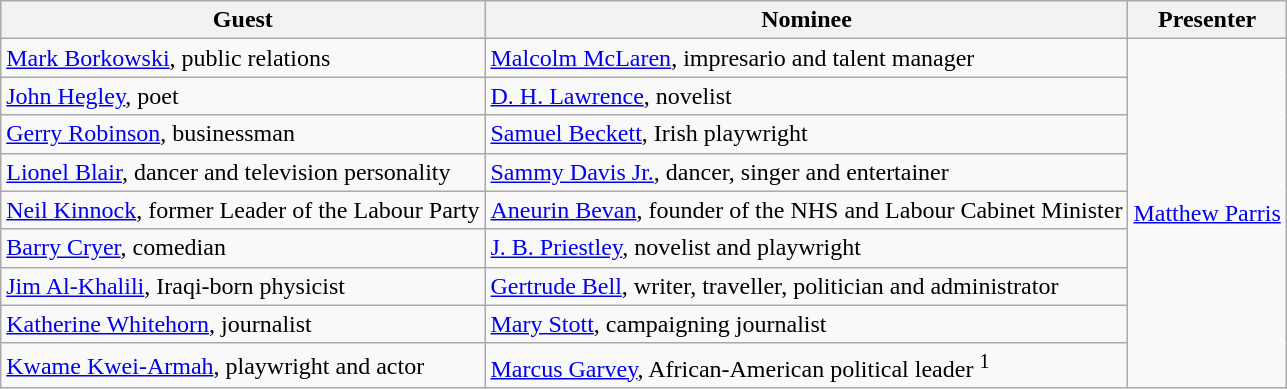<table class="wikitable">
<tr>
<th>Guest</th>
<th>Nominee</th>
<th>Presenter</th>
</tr>
<tr>
<td><a href='#'>Mark Borkowski</a>, public relations</td>
<td><a href='#'>Malcolm McLaren</a>, impresario and talent manager</td>
<td rowspan="9"><a href='#'>Matthew Parris</a></td>
</tr>
<tr>
<td><a href='#'>John Hegley</a>, poet</td>
<td><a href='#'>D. H. Lawrence</a>, novelist</td>
</tr>
<tr>
<td><a href='#'>Gerry Robinson</a>, businessman</td>
<td><a href='#'>Samuel Beckett</a>, Irish playwright</td>
</tr>
<tr>
<td><a href='#'>Lionel Blair</a>, dancer and television personality</td>
<td><a href='#'>Sammy Davis Jr.</a>, dancer, singer and entertainer</td>
</tr>
<tr>
<td><a href='#'>Neil Kinnock</a>, former Leader of the Labour Party</td>
<td><a href='#'>Aneurin Bevan</a>, founder of the NHS and Labour Cabinet Minister</td>
</tr>
<tr>
<td><a href='#'>Barry Cryer</a>, comedian</td>
<td><a href='#'>J. B. Priestley</a>, novelist and playwright</td>
</tr>
<tr>
<td><a href='#'>Jim Al-Khalili</a>, Iraqi-born physicist</td>
<td><a href='#'>Gertrude Bell</a>, writer, traveller, politician and administrator</td>
</tr>
<tr>
<td><a href='#'>Katherine Whitehorn</a>, journalist</td>
<td><a href='#'>Mary Stott</a>, campaigning journalist</td>
</tr>
<tr>
<td><a href='#'>Kwame Kwei-Armah</a>, playwright and actor</td>
<td><a href='#'>Marcus Garvey</a>, African-American political leader <sup>1</sup></td>
</tr>
</table>
